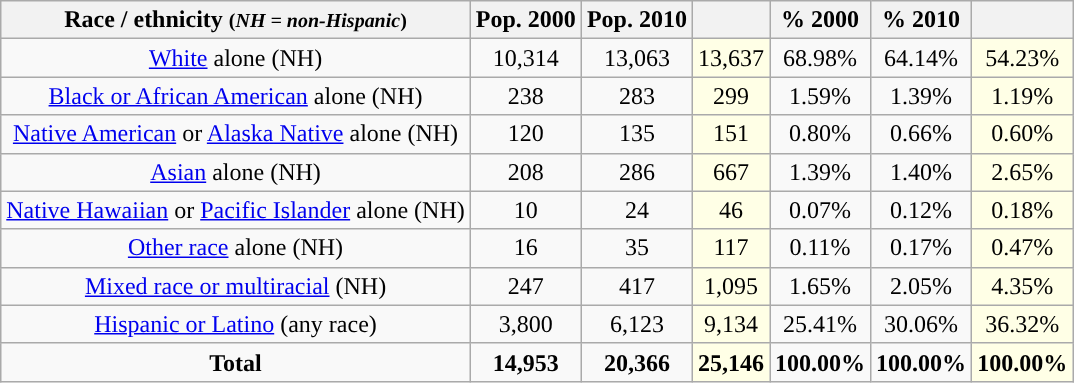<table class="wikitable" style="text-align:center;">
<tr>
<th>Race / ethnicity <small>(<em>NH = non-Hispanic</em>)</small></th>
<th>Pop. 2000</th>
<th>Pop. 2010</th>
<th></th>
<th>% 2000</th>
<th>% 2010</th>
<th></th>
</tr>
<tr>
<td><a href='#'>White</a> alone (NH)</td>
<td>10,314</td>
<td>13,063</td>
<td style='background: #ffffe6;'>13,637</td>
<td>68.98%</td>
<td>64.14%</td>
<td style='background: #ffffe6;'>54.23%</td>
</tr>
<tr>
<td><a href='#'>Black or African American</a> alone (NH)</td>
<td>238</td>
<td>283</td>
<td style='background: #ffffe6;'>299</td>
<td>1.59%</td>
<td>1.39%</td>
<td style='background: #ffffe6;'>1.19%</td>
</tr>
<tr>
<td><a href='#'>Native American</a> or <a href='#'>Alaska Native</a> alone (NH)</td>
<td>120</td>
<td>135</td>
<td style='background: #ffffe6;'>151</td>
<td>0.80%</td>
<td>0.66%</td>
<td style='background: #ffffe6;'>0.60%</td>
</tr>
<tr>
<td><a href='#'>Asian</a> alone (NH)</td>
<td>208</td>
<td>286</td>
<td style='background: #ffffe6;'>667</td>
<td>1.39%</td>
<td>1.40%</td>
<td style='background: #ffffe6;'>2.65%</td>
</tr>
<tr>
<td><a href='#'>Native Hawaiian</a> or <a href='#'>Pacific Islander</a> alone (NH)</td>
<td>10</td>
<td>24</td>
<td style='background: #ffffe6;'>46</td>
<td>0.07%</td>
<td>0.12%</td>
<td style='background: #ffffe6;'>0.18%</td>
</tr>
<tr>
<td><a href='#'>Other race</a> alone (NH)</td>
<td>16</td>
<td>35</td>
<td style='background: #ffffe6;'>117</td>
<td>0.11%</td>
<td>0.17%</td>
<td style='background: #ffffe6;'>0.47%</td>
</tr>
<tr>
<td><a href='#'>Mixed race or multiracial</a> (NH)</td>
<td>247</td>
<td>417</td>
<td style='background: #ffffe6;'>1,095</td>
<td>1.65%</td>
<td>2.05%</td>
<td style='background: #ffffe6;'>4.35%</td>
</tr>
<tr>
<td><a href='#'>Hispanic or Latino</a> (any race)</td>
<td>3,800</td>
<td>6,123</td>
<td style='background: #ffffe6;'>9,134</td>
<td>25.41%</td>
<td>30.06%</td>
<td style='background: #ffffe6;'>36.32%</td>
</tr>
<tr>
<td><strong>Total</strong></td>
<td><strong>14,953</strong></td>
<td><strong>20,366</strong></td>
<td style='background: #ffffe6;'><strong>25,146</strong></td>
<td><strong>100.00%</strong></td>
<td><strong>100.00%</strong></td>
<td style='background: #ffffe6;'><strong>100.00%</strong></td>
</tr>
</table>
